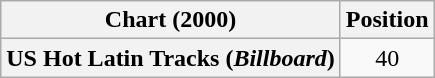<table class="wikitable plainrowheaders">
<tr>
<th>Chart (2000)</th>
<th>Position</th>
</tr>
<tr>
<th scope="row">US Hot Latin Tracks (<em>Billboard</em>)</th>
<td style="text-align:center;">40</td>
</tr>
</table>
